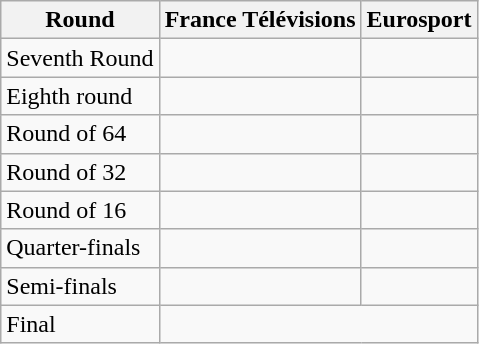<table class="wikitable">
<tr>
<th>Round</th>
<th>France Télévisions</th>
<th>Eurosport</th>
</tr>
<tr>
<td>Seventh Round</td>
<td></td>
<td></td>
</tr>
<tr>
<td>Eighth round</td>
<td></td>
<td></td>
</tr>
<tr>
<td>Round of 64</td>
<td></td>
<td></td>
</tr>
<tr>
<td>Round of 32</td>
<td></td>
<td></td>
</tr>
<tr>
<td>Round of 16</td>
<td></td>
<td></td>
</tr>
<tr>
<td>Quarter-finals</td>
<td></td>
<td></td>
</tr>
<tr>
<td>Semi-finals</td>
<td></td>
<td></td>
</tr>
<tr>
<td>Final</td>
<td colspan=2 align=center></td>
</tr>
</table>
